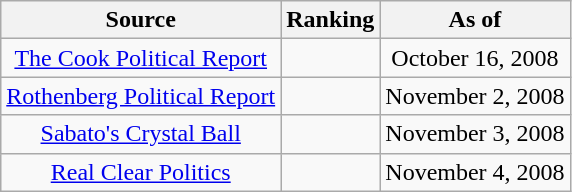<table class="wikitable" style="text-align:center">
<tr>
<th>Source</th>
<th>Ranking</th>
<th>As of</th>
</tr>
<tr>
<td><a href='#'>The Cook Political Report</a></td>
<td></td>
<td>October 16, 2008</td>
</tr>
<tr>
<td><a href='#'>Rothenberg Political Report</a></td>
<td></td>
<td>November 2, 2008</td>
</tr>
<tr>
<td><a href='#'>Sabato's Crystal Ball</a></td>
<td></td>
<td>November 3, 2008</td>
</tr>
<tr>
<td><a href='#'>Real Clear Politics</a></td>
<td></td>
<td>November 4, 2008</td>
</tr>
</table>
